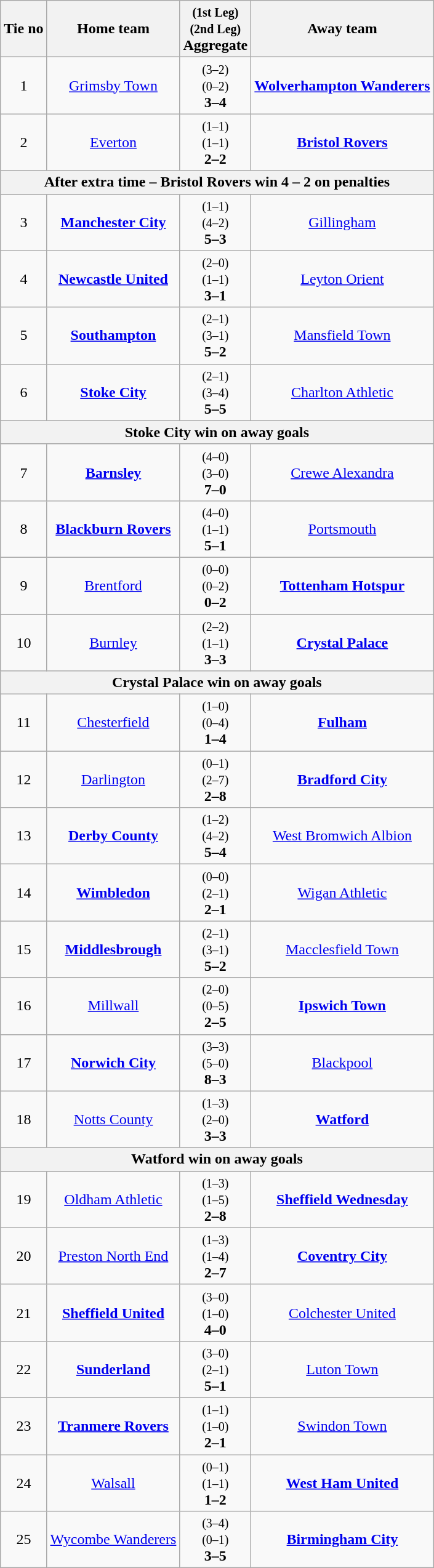<table class="wikitable" style="text-align: center">
<tr>
<th>Tie no</th>
<th>Home team</th>
<th><small>(1st Leg)</small> <br> <small>(2nd Leg)</small> <br> <strong>Aggregate</strong></th>
<th>Away team</th>
</tr>
<tr>
<td>1</td>
<td><a href='#'>Grimsby Town</a></td>
<td><small>(3–2)</small> <br> <small>(0–2)</small> <br> <strong>3–4</strong></td>
<td><strong><a href='#'>Wolverhampton Wanderers</a></strong></td>
</tr>
<tr>
<td>2</td>
<td><a href='#'>Everton</a></td>
<td><small>(1–1)</small> <br> <small>(1–1)</small> <br> <strong>2–2</strong></td>
<td><strong><a href='#'>Bristol Rovers</a></strong></td>
</tr>
<tr>
<th colspan="4">After extra time – Bristol Rovers win 4 – 2 on penalties</th>
</tr>
<tr>
<td>3</td>
<td><strong><a href='#'>Manchester City</a></strong></td>
<td><small>(1–1)</small> <br> <small>(4–2)</small> <br> <strong>5–3</strong></td>
<td><a href='#'>Gillingham</a></td>
</tr>
<tr>
<td>4</td>
<td><strong><a href='#'>Newcastle United</a></strong></td>
<td><small>(2–0)</small> <br> <small>(1–1)</small> <br> <strong>3–1</strong></td>
<td><a href='#'>Leyton Orient</a></td>
</tr>
<tr>
<td>5</td>
<td><strong><a href='#'>Southampton</a></strong></td>
<td><small>(2–1)</small> <br> <small>(3–1)</small> <br> <strong>5–2</strong></td>
<td><a href='#'>Mansfield Town</a></td>
</tr>
<tr>
<td>6</td>
<td><strong><a href='#'>Stoke City</a></strong></td>
<td><small>(2–1)</small> <br> <small>(3–4)</small> <br> <strong>5–5</strong></td>
<td><a href='#'>Charlton Athletic</a></td>
</tr>
<tr>
<th colspan="4">Stoke City win on away goals</th>
</tr>
<tr>
<td>7</td>
<td><strong><a href='#'>Barnsley</a></strong></td>
<td><small>(4–0)</small> <br> <small>(3–0)</small> <br> <strong>7–0</strong></td>
<td><a href='#'>Crewe Alexandra</a></td>
</tr>
<tr>
<td>8</td>
<td><strong><a href='#'>Blackburn Rovers</a></strong></td>
<td><small>(4–0)</small> <br> <small>(1–1)</small> <br> <strong>5–1</strong></td>
<td><a href='#'>Portsmouth</a></td>
</tr>
<tr>
<td>9</td>
<td><a href='#'>Brentford</a></td>
<td><small>(0–0)</small> <br> <small>(0–2)</small> <br> <strong>0–2</strong></td>
<td><strong><a href='#'>Tottenham Hotspur</a></strong></td>
</tr>
<tr>
<td>10</td>
<td><a href='#'>Burnley</a></td>
<td><small>(2–2)</small> <br> <small>(1–1)</small> <br> <strong>3–3</strong></td>
<td><strong><a href='#'>Crystal Palace</a></strong></td>
</tr>
<tr>
<th colspan="4">Crystal Palace win on away goals</th>
</tr>
<tr>
<td>11</td>
<td><a href='#'>Chesterfield</a></td>
<td><small>(1–0)</small> <br> <small>(0–4)</small> <br> <strong>1–4</strong></td>
<td><strong><a href='#'>Fulham</a></strong></td>
</tr>
<tr>
<td>12</td>
<td><a href='#'>Darlington</a></td>
<td><small>(0–1)</small> <br> <small>(2–7)</small> <br> <strong>2–8</strong></td>
<td><strong><a href='#'>Bradford City</a></strong></td>
</tr>
<tr>
<td>13</td>
<td><strong><a href='#'>Derby County</a></strong></td>
<td><small>(1–2)</small> <br> <small>(4–2)</small> <br> <strong>5–4</strong></td>
<td><a href='#'>West Bromwich Albion</a></td>
</tr>
<tr>
<td>14</td>
<td><strong><a href='#'>Wimbledon</a></strong></td>
<td><small>(0–0)</small> <br> <small>(2–1)</small> <br> <strong>2–1</strong></td>
<td><a href='#'>Wigan Athletic</a></td>
</tr>
<tr>
<td>15</td>
<td><strong><a href='#'>Middlesbrough</a></strong></td>
<td><small>(2–1)</small> <br> <small>(3–1)</small> <br> <strong>5–2</strong></td>
<td><a href='#'>Macclesfield Town</a></td>
</tr>
<tr>
<td>16</td>
<td><a href='#'>Millwall</a></td>
<td><small>(2–0)</small> <br> <small>(0–5)</small> <br> <strong>2–5</strong></td>
<td><strong><a href='#'>Ipswich Town</a></strong></td>
</tr>
<tr>
<td>17</td>
<td><strong><a href='#'>Norwich City</a></strong></td>
<td><small>(3–3)</small> <br> <small>(5–0)</small> <br> <strong>8–3</strong></td>
<td><a href='#'>Blackpool</a></td>
</tr>
<tr>
<td>18</td>
<td><a href='#'>Notts County</a></td>
<td><small>(1–3)</small> <br> <small>(2–0)</small> <br> <strong>3–3</strong></td>
<td><strong><a href='#'>Watford</a></strong></td>
</tr>
<tr>
<th colspan="4">Watford win on away goals</th>
</tr>
<tr>
<td>19</td>
<td><a href='#'>Oldham Athletic</a></td>
<td><small>(1–3)</small> <br> <small>(1–5)</small> <br> <strong>2–8</strong></td>
<td><strong><a href='#'>Sheffield Wednesday</a></strong></td>
</tr>
<tr>
<td>20</td>
<td><a href='#'>Preston North End</a></td>
<td><small>(1–3)</small> <br> <small>(1–4)</small> <br> <strong>2–7</strong></td>
<td><strong><a href='#'>Coventry City</a></strong></td>
</tr>
<tr>
<td>21</td>
<td><strong><a href='#'>Sheffield United</a></strong></td>
<td><small>(3–0)</small> <br> <small>(1–0)</small> <br> <strong>4–0</strong></td>
<td><a href='#'>Colchester United</a></td>
</tr>
<tr>
<td>22</td>
<td><strong><a href='#'>Sunderland</a></strong></td>
<td><small>(3–0)</small> <br> <small>(2–1)</small> <br> <strong>5–1</strong></td>
<td><a href='#'>Luton Town</a></td>
</tr>
<tr>
<td>23</td>
<td><strong><a href='#'>Tranmere Rovers</a></strong></td>
<td><small>(1–1)</small> <br> <small>(1–0)</small> <br> <strong>2–1</strong></td>
<td><a href='#'>Swindon Town</a></td>
</tr>
<tr>
<td>24</td>
<td><a href='#'>Walsall</a></td>
<td><small>(0–1)</small> <br> <small>(1–1)</small> <br> <strong>1–2</strong></td>
<td><strong><a href='#'>West Ham United</a></strong></td>
</tr>
<tr>
<td>25</td>
<td><a href='#'>Wycombe Wanderers</a></td>
<td><small>(3–4)</small> <br> <small>(0–1)</small> <br> <strong>3–5</strong></td>
<td><strong><a href='#'>Birmingham City</a></strong></td>
</tr>
</table>
